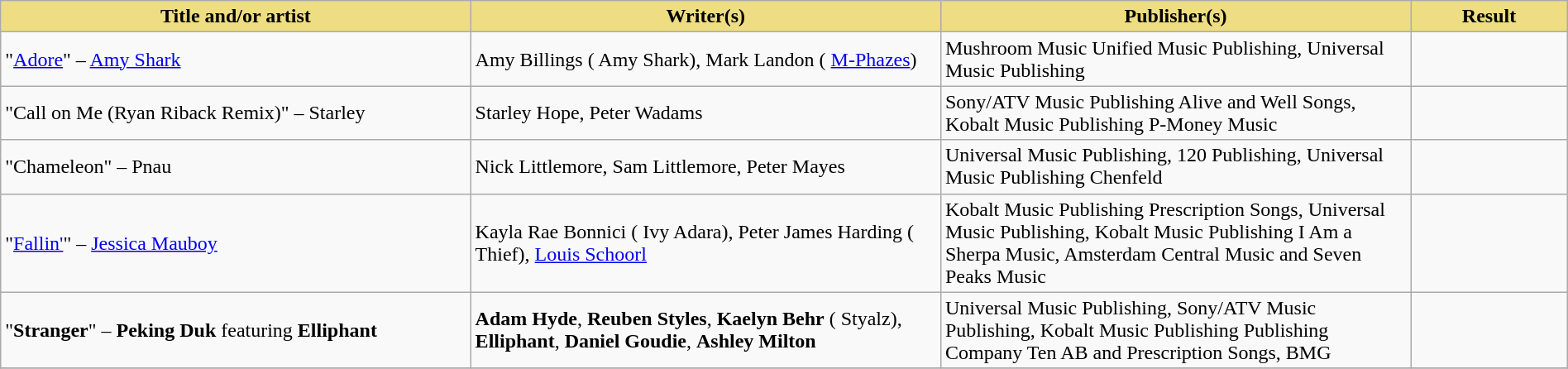<table class="wikitable" width=100%>
<tr>
<th style="width:30%;background:#EEDD82;">Title and/or artist</th>
<th style="width:30%;background:#EEDD82;">Writer(s)</th>
<th style="width:30%;background:#EEDD82;">Publisher(s)</th>
<th style="width:10%;background:#EEDD82;">Result</th>
</tr>
<tr>
<td>"<a href='#'>Adore</a>" – <a href='#'>Amy Shark</a></td>
<td>Amy Billings ( Amy Shark), Mark Landon ( <a href='#'>M-Phazes</a>)</td>
<td>Mushroom Music  Unified Music Publishing, Universal Music Publishing</td>
<td></td>
</tr>
<tr>
<td>"Call on Me (Ryan Riback Remix)" – Starley</td>
<td>Starley Hope, Peter Wadams</td>
<td>Sony/ATV Music Publishing  Alive and Well Songs, Kobalt Music Publishing  P-Money Music</td>
<td></td>
</tr>
<tr>
<td>"Chameleon" – Pnau</td>
<td>Nick Littlemore, Sam Littlemore, Peter Mayes</td>
<td>Universal Music Publishing, 120 Publishing, Universal Music Publishing  Chenfeld</td>
<td></td>
</tr>
<tr>
<td>"<a href='#'>Fallin'</a>" – <a href='#'>Jessica Mauboy</a></td>
<td>Kayla Rae Bonnici ( Ivy Adara), Peter James Harding ( Thief), <a href='#'>Louis Schoorl</a></td>
<td>Kobalt Music Publishing  Prescription Songs, Universal Music Publishing, Kobalt Music Publishing  I Am a Sherpa Music, Amsterdam Central Music and Seven Peaks Music</td>
<td></td>
</tr>
<tr>
<td>"<strong>Stranger</strong>" – <strong>Peking Duk</strong> featuring <strong>Elliphant</strong></td>
<td><strong>Adam Hyde</strong>, <strong>Reuben Styles</strong>, <strong>Kaelyn Behr</strong> ( Styalz), <strong>Elliphant</strong>, <strong>Daniel Goudie</strong>, <strong>Ashley Milton</strong></td>
<td>Universal Music Publishing, Sony/ATV Music Publishing, Kobalt Music Publishing  Publishing Company Ten AB and Prescription Songs, BMG</td>
<td></td>
</tr>
<tr>
</tr>
</table>
